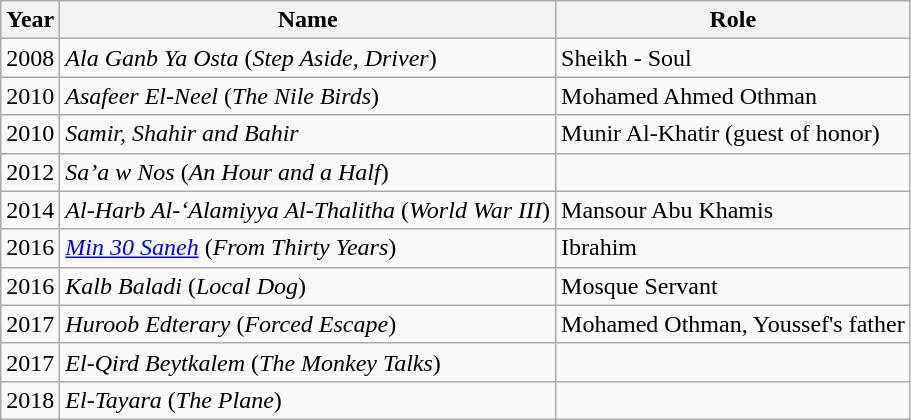<table class="wikitable">
<tr>
<th>Year</th>
<th>Name</th>
<th>Role</th>
</tr>
<tr>
<td>2008</td>
<td><em>Ala Ganb Ya Osta</em> (<em>Step Aside, Driver</em>)</td>
<td>Sheikh - Soul</td>
</tr>
<tr>
<td>2010</td>
<td><em>Asafeer El-Neel</em> (<em>The Nile Birds</em>)</td>
<td>Mohamed Ahmed Othman</td>
</tr>
<tr>
<td>2010</td>
<td><em>Samir, Shahir and Bahir</em></td>
<td>Munir Al-Khatir (guest of honor)</td>
</tr>
<tr>
<td>2012</td>
<td><em>Sa’a w Nos</em> (<em>An Hour and a Half</em>)</td>
<td></td>
</tr>
<tr>
<td>2014</td>
<td><em>Al-Harb Al-‘Alamiyya Al-Thalitha</em> (<em>World War III</em>)</td>
<td>Mansour Abu Khamis</td>
</tr>
<tr>
<td>2016</td>
<td><em><a href='#'>Min 30 Saneh</a></em> (<em>From Thirty Years</em>)</td>
<td>Ibrahim</td>
</tr>
<tr>
<td>2016</td>
<td><em>Kalb Baladi</em> (<em>Local Dog</em>)</td>
<td>Mosque Servant</td>
</tr>
<tr>
<td>2017</td>
<td><em>Huroob Edterary</em> (<em>Forced Escape</em>)</td>
<td>Mohamed Othman, Youssef's father</td>
</tr>
<tr>
<td>2017</td>
<td><em>El-Qird Beytkalem</em> (<em>The Monkey Talks</em>)</td>
<td></td>
</tr>
<tr>
<td>2018</td>
<td><em>El-Tayara</em> (<em>The Plane</em>)</td>
<td></td>
</tr>
</table>
